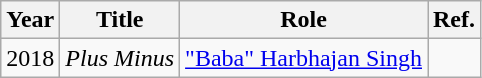<table class="wikitable">
<tr>
<th>Year</th>
<th>Title</th>
<th>Role</th>
<th>Ref.</th>
</tr>
<tr>
<td>2018</td>
<td><em>Plus Minus</em></td>
<td><a href='#'>"Baba" Harbhajan Singh</a></td>
<td></td>
</tr>
</table>
